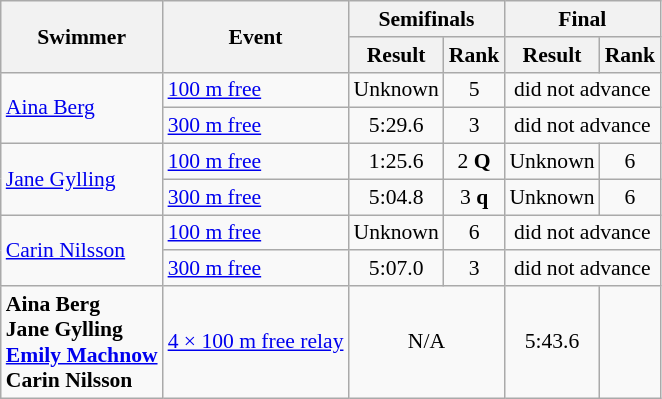<table class=wikitable style="font-size:90%">
<tr>
<th rowspan=2>Swimmer</th>
<th rowspan=2>Event</th>
<th colspan=2>Semifinals</th>
<th colspan=2>Final</th>
</tr>
<tr>
<th>Result</th>
<th>Rank</th>
<th>Result</th>
<th>Rank</th>
</tr>
<tr>
<td rowspan=2><a href='#'>Aina Berg</a></td>
<td><a href='#'>100 m free</a></td>
<td align=center>Unknown</td>
<td align=center>5</td>
<td align=center colspan=2>did not advance</td>
</tr>
<tr>
<td><a href='#'>300 m free</a></td>
<td align=center>5:29.6</td>
<td align=center>3</td>
<td align=center colspan=2>did not advance</td>
</tr>
<tr>
<td rowspan=2><a href='#'>Jane Gylling</a></td>
<td><a href='#'>100 m free</a></td>
<td align=center>1:25.6</td>
<td align=center>2 <strong>Q</strong></td>
<td align=center>Unknown</td>
<td align=center>6</td>
</tr>
<tr>
<td><a href='#'>300 m free</a></td>
<td align=center>5:04.8</td>
<td align=center>3 <strong>q</strong></td>
<td align=center>Unknown</td>
<td align=center>6</td>
</tr>
<tr>
<td rowspan=2><a href='#'>Carin Nilsson</a></td>
<td><a href='#'>100 m free</a></td>
<td align=center>Unknown</td>
<td align=center>6</td>
<td align=center colspan=2>did not advance</td>
</tr>
<tr>
<td><a href='#'>300 m free</a></td>
<td align=center>5:07.0</td>
<td align=center>3</td>
<td align=center colspan=2>did not advance</td>
</tr>
<tr>
<td><strong>Aina Berg <br> Jane Gylling <br> <a href='#'>Emily Machnow</a> <br> Carin Nilsson</strong></td>
<td><a href='#'>4 × 100 m free relay</a></td>
<td align=center colspan=2>N/A</td>
<td align=center>5:43.6</td>
<td align=center></td>
</tr>
</table>
